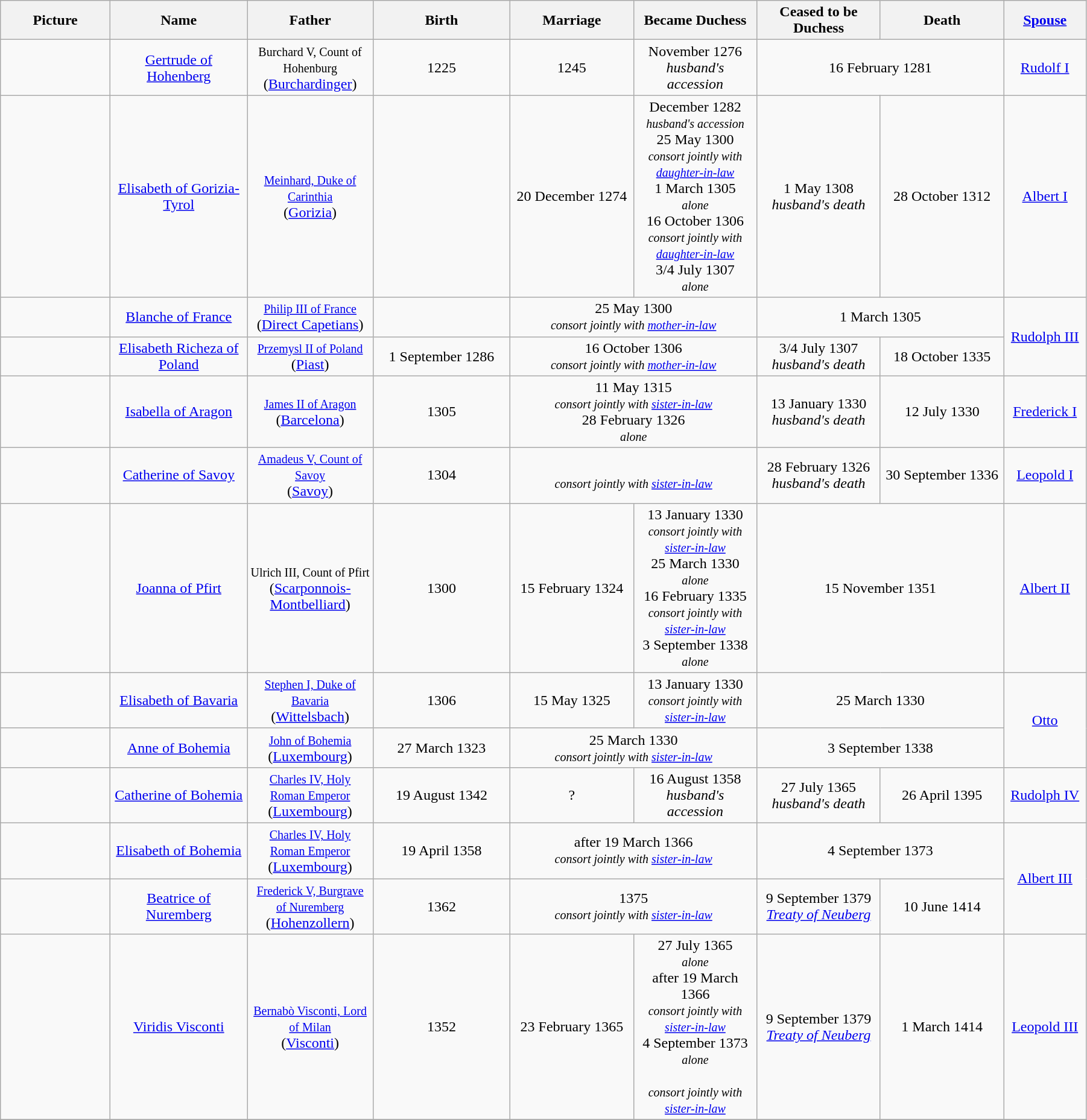<table width=95% class="wikitable">
<tr>
<th width = "8%">Picture</th>
<th width = "10%">Name</th>
<th width = "9%">Father</th>
<th width = "10%">Birth</th>
<th width = "9%">Marriage</th>
<th width = "9%">Became Duchess</th>
<th width = "9%">Ceased to be Duchess</th>
<th width = "9%">Death</th>
<th width = "6%"><a href='#'>Spouse</a></th>
</tr>
<tr>
<td align=center></td>
<td align=center><a href='#'>Gertrude of Hohenberg</a></td>
<td align="center"><small>Burchard V, Count of Hohenburg</small><br>(<a href='#'>Burchardinger</a>)</td>
<td align="center">1225</td>
<td align="center">1245</td>
<td align="center">November 1276<br><em>husband's accession</em></td>
<td align="center" colspan="2">16 February 1281</td>
<td align="center"><a href='#'>Rudolf I</a></td>
</tr>
<tr>
<td align=center></td>
<td align=center><a href='#'>Elisabeth of Gorizia-Tyrol</a></td>
<td align="center"><small><a href='#'>Meinhard, Duke of Carinthia</a></small><br>(<a href='#'>Gorizia</a>)</td>
<td align="center"></td>
<td align="center">20 December 1274</td>
<td align="center">December 1282<br><small><em>husband's accession</em></small><br>25 May 1300<br><small><em>consort jointly with <a href='#'>daughter-in-law</a></em></small><br> 1 March 1305<br><small><em>alone</em></small><br>16 October 1306<br><small><em>consort jointly with <a href='#'>daughter-in-law</a></em></small><br>3/4 July 1307<br><small><em>alone</em></small></td>
<td align="center">1 May 1308<br><em>husband's death</em></td>
<td align="center">28 October 1312</td>
<td align="center"><a href='#'>Albert I</a></td>
</tr>
<tr>
<td align=center></td>
<td align=center><a href='#'>Blanche of France</a></td>
<td align="center"><small><a href='#'>Philip III of France</a></small><br>(<a href='#'>Direct Capetians</a>)</td>
<td align="center"></td>
<td align="center" colspan="2">25 May 1300<br><small><em>consort jointly with <a href='#'>mother-in-law</a></em></small></td>
<td align="center" colspan="2">1 March 1305</td>
<td align="center" rowspan="2"><a href='#'>Rudolph III</a></td>
</tr>
<tr>
<td align=center></td>
<td align=center><a href='#'>Elisabeth Richeza of Poland</a></td>
<td align="center"><small><a href='#'>Przemysl II of Poland</a></small><br>(<a href='#'>Piast</a>)</td>
<td align="center">1 September 1286</td>
<td align="center" colspan="2">16 October 1306<br><small><em>consort jointly with <a href='#'>mother-in-law</a></em></small></td>
<td align="center">3/4 July 1307<br><em>husband's death</em></td>
<td align="center">18 October 1335</td>
</tr>
<tr>
<td align=center></td>
<td align=center><a href='#'>Isabella of Aragon</a></td>
<td align="center"><small><a href='#'>James II of Aragon</a></small><br>(<a href='#'>Barcelona</a>)</td>
<td align="center">1305</td>
<td align="center" colspan="2">11 May 1315 <br><small><em>consort jointly with <a href='#'>sister-in-law</a></em></small><br>28 February 1326<br><small><em>alone</em></small></td>
<td align="center">13 January 1330<br><em>husband's death</em></td>
<td align="center">12 July 1330</td>
<td align="center"><a href='#'>Frederick I</a></td>
</tr>
<tr>
<td align=center></td>
<td align=center><a href='#'>Catherine of Savoy</a></td>
<td align="center"><small><a href='#'>Amadeus V, Count of Savoy</a></small><br>(<a href='#'>Savoy</a>)</td>
<td align="center">1304</td>
<td align="center" colspan="2"><br><small><em>consort jointly with <a href='#'>sister-in-law</a></em></small></td>
<td align="center">28 February 1326<br><em>husband's death</em></td>
<td align="center">30 September 1336</td>
<td align="center"><a href='#'>Leopold I</a></td>
</tr>
<tr>
<td align=center></td>
<td align=center><a href='#'>Joanna of Pfirt</a></td>
<td align="center"><small>Ulrich III, Count of Pfirt</small><br>(<a href='#'>Scarponnois-Montbelliard</a>)</td>
<td align="center">1300</td>
<td align="center">15 February 1324</td>
<td align="center">13 January 1330<br><small><em>consort jointly with <a href='#'>sister-in-law</a></em></small><br>25 March 1330<br><small><em>alone</em></small><br>16 February 1335<br><small><em>consort jointly with <a href='#'>sister-in-law</a></em></small><br>3 September 1338<br><small><em>alone</em></small></td>
<td align="center" colspan="2">15 November 1351</td>
<td align="center"><a href='#'>Albert II</a></td>
</tr>
<tr>
<td align=center></td>
<td align=center><a href='#'>Elisabeth of Bavaria</a></td>
<td align="center"><small><a href='#'>Stephen I, Duke of Bavaria</a></small><br>(<a href='#'>Wittelsbach</a>)</td>
<td align="center">1306</td>
<td align="center">15 May 1325</td>
<td align="center">13 January 1330<br><small><em>consort jointly with <a href='#'>sister-in-law</a></em></small></td>
<td align="center" colspan="2">25 March 1330</td>
<td align="center" rowspan="2"><a href='#'>Otto</a></td>
</tr>
<tr>
<td align=center></td>
<td align=center><a href='#'>Anne of Bohemia</a></td>
<td align="center"><small><a href='#'>John of Bohemia</a></small><br>(<a href='#'>Luxembourg</a>)</td>
<td align="center">27 March 1323</td>
<td align="center" colspan="2">25 March 1330<br><small><em>consort jointly with <a href='#'>sister-in-law</a></em></small></td>
<td align="center" colspan="2">3 September 1338</td>
</tr>
<tr>
<td align=center></td>
<td align=center><a href='#'>Catherine of Bohemia</a></td>
<td align="center"><small><a href='#'>Charles IV, Holy Roman Emperor</a></small><br>(<a href='#'>Luxembourg</a>)</td>
<td align="center">19 August 1342</td>
<td align="center">?</td>
<td align="center">16 August 1358<br><em>husband's accession</em></td>
<td align="center">27 July 1365<br><em>husband's death</em></td>
<td align="center">26 April 1395</td>
<td align="center"><a href='#'>Rudolph IV</a></td>
</tr>
<tr>
<td align=center></td>
<td align=center><a href='#'>Elisabeth of Bohemia</a></td>
<td align="center"><small><a href='#'>Charles IV, Holy Roman Emperor</a></small><br>(<a href='#'>Luxembourg</a>)</td>
<td align="center">19 April 1358</td>
<td align="center" colspan="2">after 19 March 1366<br><small><em>consort jointly with <a href='#'>sister-in-law</a></em></small></td>
<td align="center" colspan="2">4 September 1373</td>
<td align="center" rowspan="2"><a href='#'>Albert III</a></td>
</tr>
<tr>
<td align=center></td>
<td align=center><a href='#'>Beatrice of Nuremberg</a></td>
<td align="center"><small><a href='#'>Frederick V, Burgrave of Nuremberg</a></small><br>(<a href='#'>Hohenzollern</a>)</td>
<td align="center">1362</td>
<td align="center" colspan="2">1375<br><small><em>consort jointly with <a href='#'>sister-in-law</a></em></small></td>
<td align="center">9 September 1379<br><em><a href='#'>Treaty of Neuberg</a></em></td>
<td align="center">10 June 1414</td>
</tr>
<tr>
<td align=center></td>
<td align=center><a href='#'>Viridis Visconti</a></td>
<td align="center"><small><a href='#'>Bernabò Visconti, Lord of Milan</a></small><br>(<a href='#'>Visconti</a>)</td>
<td align="center">1352</td>
<td align="center">23 February 1365</td>
<td align="center">27 July 1365<br><small><em>alone</em></small><br>after 19 March 1366<br><small><em>consort jointly with <a href='#'>sister-in-law</a></em></small><br>4 September 1373<br><small><em>alone</em></small><br><br><small><em>consort jointly with <a href='#'>sister-in-law</a></em></small></td>
<td align="center">9 September 1379<br><em><a href='#'>Treaty of Neuberg</a></em></td>
<td align="center">1 March 1414</td>
<td align="center"><a href='#'>Leopold III</a></td>
</tr>
<tr>
</tr>
</table>
